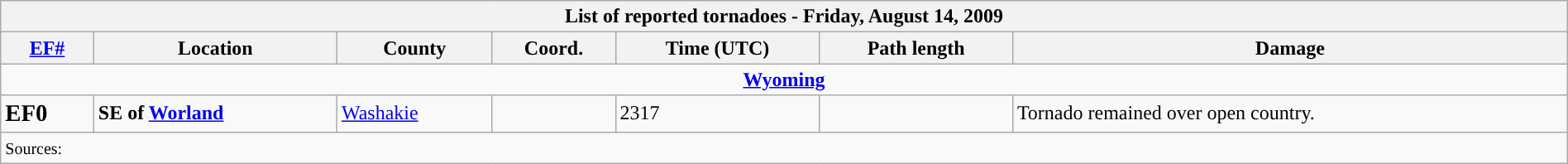<table class="wikitable collapsible" style="width:100%;">
<tr>
<th colspan="7">List of reported tornadoes - Friday, August 14, 2009</th>
</tr>
<tr>
<th><a href='#'>EF#</a></th>
<th>Location</th>
<th>County</th>
<th>Coord.</th>
<th>Time (UTC)</th>
<th>Path length</th>
<th>Damage</th>
</tr>
<tr>
<td colspan="7" style="text-align:center;"><strong><a href='#'>Wyoming</a></strong></td>
</tr>
<tr>
<td><big><strong>EF0</strong></big></td>
<td><strong>SE of <a href='#'>Worland</a></strong></td>
<td><a href='#'>Washakie</a></td>
<td></td>
<td>2317</td>
<td></td>
<td>Tornado remained over open country.</td>
</tr>
<tr>
<td colspan="7"><small>Sources: </small></td>
</tr>
</table>
